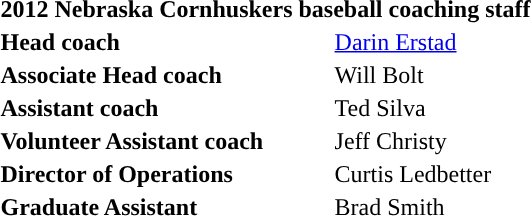<table class="toccolours" style="text-align: left;" align="right">
<tr>
<td colspan="2"><strong>2012 Nebraska Cornhuskers baseball coaching staff</strong></td>
</tr>
<tr>
<td><strong>Head coach</strong></td>
<td><a href='#'>Darin Erstad</a></td>
</tr>
<tr>
<td><strong>Associate Head coach</strong></td>
<td>Will Bolt</td>
</tr>
<tr>
<td><strong>Assistant coach</strong></td>
<td>Ted Silva</td>
</tr>
<tr>
<td><strong>Volunteer Assistant coach</strong></td>
<td>Jeff Christy</td>
</tr>
<tr>
<td><strong>Director of Operations</strong></td>
<td>Curtis Ledbetter</td>
</tr>
<tr>
<td><strong>Graduate Assistant</strong></td>
<td>Brad Smith</td>
</tr>
<tr>
</tr>
</table>
